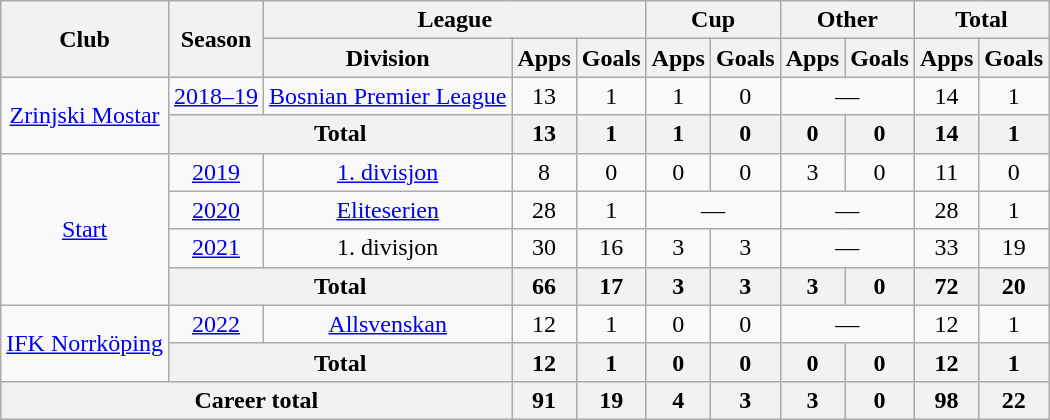<table class=wikitable style="text-align:center">
<tr>
<th rowspan=2>Club</th>
<th rowspan=2>Season</th>
<th colspan=3>League</th>
<th colspan=2>Cup</th>
<th colspan=2>Other</th>
<th colspan=2>Total</th>
</tr>
<tr>
<th>Division</th>
<th>Apps</th>
<th>Goals</th>
<th>Apps</th>
<th>Goals</th>
<th>Apps</th>
<th>Goals</th>
<th>Apps</th>
<th>Goals</th>
</tr>
<tr>
<td rowspan="2"><a href='#'>Zrinjski Mostar</a></td>
<td><a href='#'>2018–19</a></td>
<td><a href='#'>Bosnian Premier League</a></td>
<td>13</td>
<td>1</td>
<td>1</td>
<td>0</td>
<td colspan="2">—</td>
<td>14</td>
<td>1</td>
</tr>
<tr>
<th colspan="2">Total</th>
<th>13</th>
<th>1</th>
<th>1</th>
<th>0</th>
<th>0</th>
<th>0</th>
<th>14</th>
<th>1</th>
</tr>
<tr>
<td rowspan="4"><a href='#'>Start</a></td>
<td><a href='#'>2019</a></td>
<td><a href='#'>1. divisjon</a></td>
<td>8</td>
<td>0</td>
<td>0</td>
<td>0</td>
<td>3</td>
<td>0</td>
<td>11</td>
<td>0</td>
</tr>
<tr>
<td><a href='#'>2020</a></td>
<td><a href='#'>Eliteserien</a></td>
<td>28</td>
<td>1</td>
<td colspan="2">—</td>
<td colspan="2">—</td>
<td>28</td>
<td>1</td>
</tr>
<tr>
<td><a href='#'>2021</a></td>
<td>1. divisjon</td>
<td>30</td>
<td>16</td>
<td>3</td>
<td>3</td>
<td colspan="2">—</td>
<td>33</td>
<td>19</td>
</tr>
<tr>
<th colspan="2">Total</th>
<th>66</th>
<th>17</th>
<th>3</th>
<th>3</th>
<th>3</th>
<th>0</th>
<th>72</th>
<th>20</th>
</tr>
<tr>
<td rowspan="2"><a href='#'>IFK Norrköping</a></td>
<td><a href='#'>2022</a></td>
<td><a href='#'>Allsvenskan</a></td>
<td>12</td>
<td>1</td>
<td>0</td>
<td>0</td>
<td colspan="2">—</td>
<td>12</td>
<td>1</td>
</tr>
<tr>
<th colspan="2">Total</th>
<th>12</th>
<th>1</th>
<th>0</th>
<th>0</th>
<th>0</th>
<th>0</th>
<th>12</th>
<th>1</th>
</tr>
<tr>
<th colspan=3>Career total</th>
<th>91</th>
<th>19</th>
<th>4</th>
<th>3</th>
<th>3</th>
<th>0</th>
<th>98</th>
<th>22</th>
</tr>
</table>
